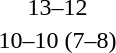<table style="text-align:center">
<tr>
<th width=200></th>
<th width=100></th>
<th width=200></th>
</tr>
<tr>
<td align=right><strong></strong></td>
<td>13–12</td>
<td align=left></td>
</tr>
<tr>
<td align=right></td>
<td>10–10 (7–8)</td>
<td align=left><strong></strong></td>
</tr>
</table>
